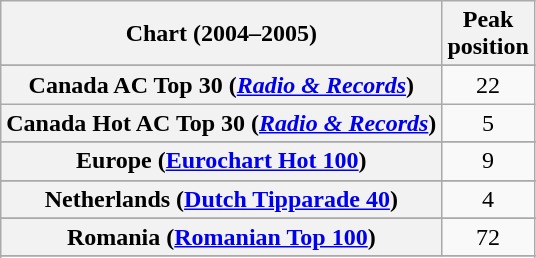<table class="wikitable sortable plainrowheaders" style="text-align:center">
<tr>
<th scope="col">Chart (2004–2005)</th>
<th scope="col">Peak<br>position</th>
</tr>
<tr>
</tr>
<tr>
</tr>
<tr>
</tr>
<tr>
</tr>
<tr>
<th scope="row">Canada AC Top 30 (<em><a href='#'>Radio & Records</a></em>)</th>
<td>22</td>
</tr>
<tr>
<th scope="row">Canada Hot AC Top 30 (<em><a href='#'>Radio & Records</a></em>)</th>
<td>5</td>
</tr>
<tr>
</tr>
<tr>
<th scope="row">Europe (<a href='#'>Eurochart Hot 100</a>)</th>
<td>9</td>
</tr>
<tr>
</tr>
<tr>
</tr>
<tr>
</tr>
<tr>
</tr>
<tr>
</tr>
<tr>
<th scope="row">Netherlands (<a href='#'>Dutch Tipparade 40</a>)</th>
<td>4</td>
</tr>
<tr>
</tr>
<tr>
</tr>
<tr>
<th scope="row">Romania (<a href='#'>Romanian Top 100</a>)</th>
<td>72</td>
</tr>
<tr>
</tr>
<tr>
</tr>
<tr>
</tr>
<tr>
</tr>
<tr>
</tr>
<tr>
</tr>
<tr>
</tr>
<tr>
</tr>
</table>
